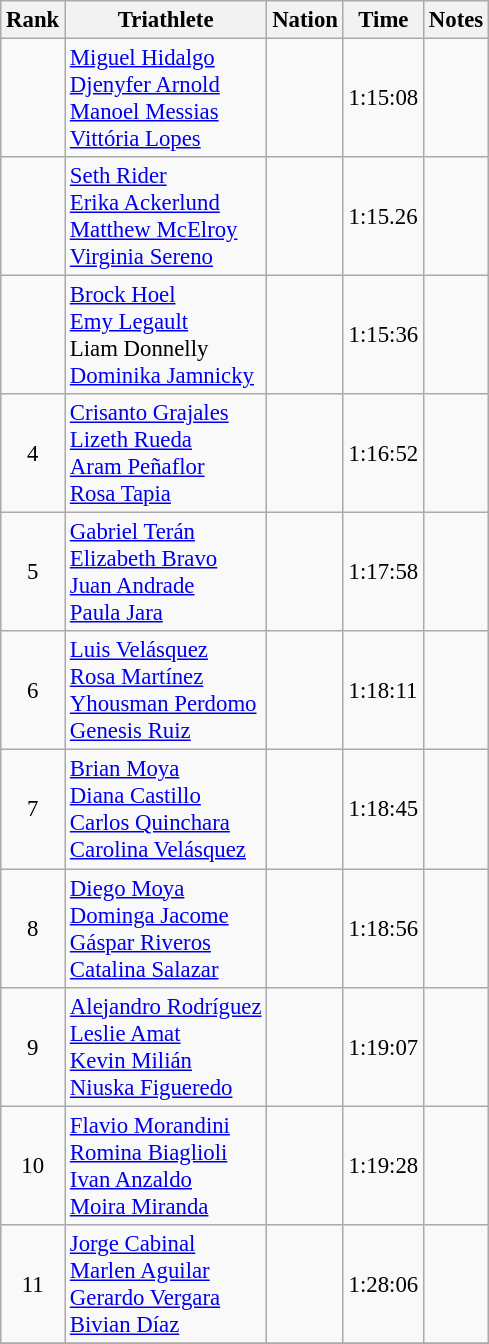<table class="wikitable sortable" style="font-size:95%" style="width:45em;">
<tr>
<th>Rank</th>
<th>Triathlete</th>
<th>Nation</th>
<th>Time</th>
<th>Notes</th>
</tr>
<tr>
<td align=center></td>
<td><a href='#'>Miguel Hidalgo</a><br><a href='#'>Djenyfer Arnold</a><br><a href='#'>Manoel Messias</a><br><a href='#'>Vittória Lopes</a></td>
<td></td>
<td>1:15:08</td>
<td></td>
</tr>
<tr>
<td align=center></td>
<td><a href='#'>Seth Rider</a><br><a href='#'>Erika Ackerlund</a><br><a href='#'>Matthew McElroy</a><br><a href='#'>Virginia Sereno</a></td>
<td></td>
<td>1:15.26</td>
<td></td>
</tr>
<tr>
<td align=center></td>
<td><a href='#'>Brock Hoel</a><br><a href='#'>Emy Legault</a><br>Liam Donnelly<br><a href='#'>Dominika Jamnicky</a></td>
<td></td>
<td>1:15:36</td>
<td></td>
</tr>
<tr>
<td align=center>4</td>
<td><a href='#'>Crisanto Grajales</a><br><a href='#'>Lizeth Rueda</a><br><a href='#'>Aram Peñaflor</a><br><a href='#'>Rosa Tapia</a></td>
<td></td>
<td>1:16:52</td>
<td></td>
</tr>
<tr>
<td align=center>5</td>
<td><a href='#'>Gabriel Terán</a><br><a href='#'>Elizabeth Bravo</a><br><a href='#'>Juan Andrade</a><br><a href='#'>Paula Jara</a></td>
<td></td>
<td>1:17:58</td>
<td></td>
</tr>
<tr>
<td align=center>6</td>
<td><a href='#'>Luis Velásquez</a><br><a href='#'>Rosa Martínez</a><br><a href='#'>Yhousman Perdomo</a><br><a href='#'>Genesis Ruiz</a></td>
<td></td>
<td>1:18:11</td>
<td></td>
</tr>
<tr>
<td align=center>7</td>
<td><a href='#'>Brian Moya</a><br><a href='#'>Diana Castillo</a><br><a href='#'>Carlos Quinchara</a><br><a href='#'>Carolina Velásquez</a></td>
<td></td>
<td>1:18:45</td>
<td></td>
</tr>
<tr>
<td align=center>8</td>
<td><a href='#'>Diego Moya</a><br><a href='#'>Dominga Jacome</a><br><a href='#'>Gáspar Riveros</a><br><a href='#'>Catalina Salazar</a></td>
<td></td>
<td>1:18:56</td>
<td></td>
</tr>
<tr>
<td align=center>9</td>
<td><a href='#'>Alejandro Rodríguez</a><br><a href='#'>Leslie Amat</a><br><a href='#'>Kevin Milián</a><br><a href='#'>Niuska Figueredo</a></td>
<td></td>
<td>1:19:07</td>
<td></td>
</tr>
<tr>
<td align=center>10</td>
<td><a href='#'>Flavio Morandini</a><br><a href='#'>Romina Biaglioli</a><br><a href='#'>Ivan Anzaldo</a><br><a href='#'>Moira Miranda</a></td>
<td></td>
<td>1:19:28</td>
<td></td>
</tr>
<tr>
<td align=center>11</td>
<td><a href='#'>Jorge Cabinal</a><br><a href='#'>Marlen Aguilar</a><br><a href='#'>Gerardo Vergara</a><br><a href='#'>Bivian Díaz</a></td>
<td></td>
<td>1:28:06</td>
<td></td>
</tr>
<tr>
</tr>
</table>
